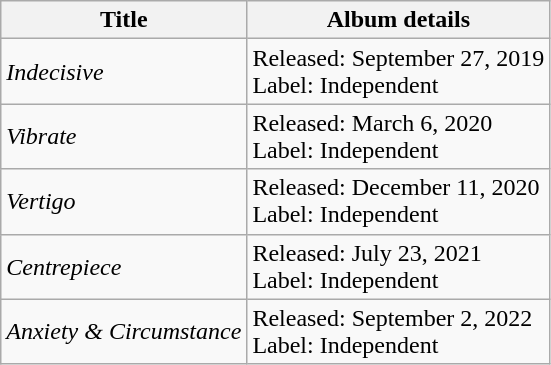<table class="wikitable">
<tr>
<th>Title</th>
<th>Album details</th>
</tr>
<tr>
<td><em>Indecisive</em></td>
<td>Released: September 27, 2019<br>Label: Independent</td>
</tr>
<tr>
<td><em>Vibrate</em></td>
<td>Released: March 6, 2020<br>Label: Independent</td>
</tr>
<tr>
<td><em>Vertigo</em></td>
<td>Released: December 11, 2020<br>Label: Independent</td>
</tr>
<tr>
<td><em>Centrepiece</em></td>
<td>Released: July 23, 2021<br>Label: Independent</td>
</tr>
<tr>
<td><em>Anxiety & Circumstance</em></td>
<td>Released: September 2, 2022<br>Label: Independent</td>
</tr>
</table>
